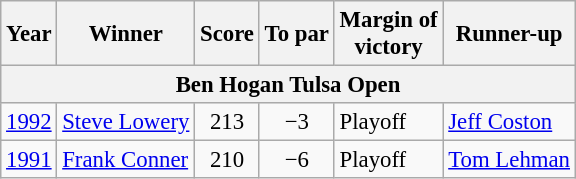<table class="wikitable" style="font-size:95%">
<tr>
<th>Year</th>
<th>Winner</th>
<th>Score</th>
<th>To par</th>
<th>Margin of<br>victory</th>
<th>Runner-up</th>
</tr>
<tr>
<th colspan=6>Ben Hogan Tulsa Open</th>
</tr>
<tr>
<td><a href='#'>1992</a></td>
<td> <a href='#'>Steve Lowery</a></td>
<td align="center">213</td>
<td align=center>−3</td>
<td>Playoff</td>
<td> <a href='#'>Jeff Coston</a></td>
</tr>
<tr>
<td><a href='#'>1991</a></td>
<td> <a href='#'>Frank Conner</a></td>
<td align="center">210</td>
<td align=center>−6</td>
<td>Playoff</td>
<td> <a href='#'>Tom Lehman</a></td>
</tr>
</table>
